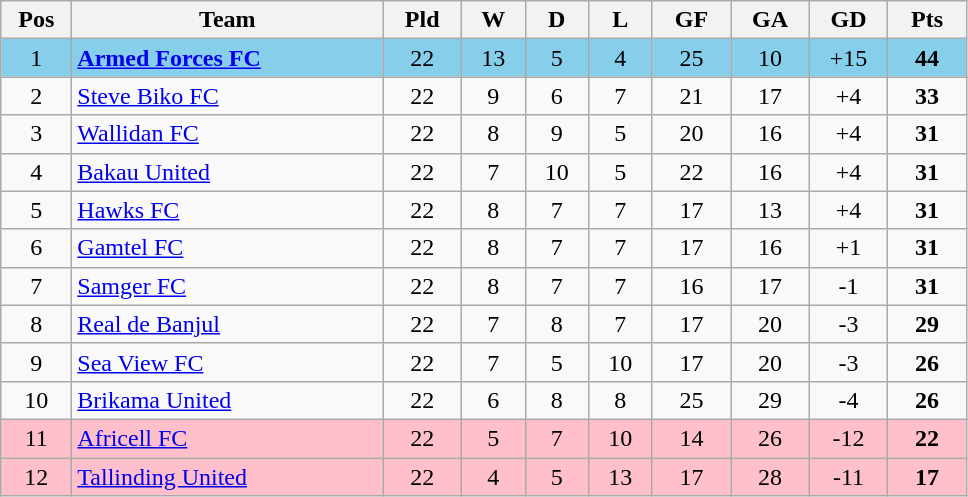<table class="wikitable" style="text-align: center;">
<tr>
<th style="width: 40px;">Pos</th>
<th style="width: 200px;">Team</th>
<th style="width: 45px;">Pld</th>
<th style="width: 35px;">W</th>
<th style="width: 35px;">D</th>
<th style="width: 35px;">L</th>
<th style="width: 45px;">GF</th>
<th style="width: 45px;">GA</th>
<th style="width: 45px;">GD</th>
<th style="width: 45px;">Pts</th>
</tr>
<tr style="background:#87ceeb;">
<td>1</td>
<td style="text-align: left;"><strong><a href='#'>Armed Forces FC</a></strong></td>
<td>22</td>
<td>13</td>
<td>5</td>
<td>4</td>
<td>25</td>
<td>10</td>
<td>+15</td>
<td><strong>44</strong></td>
</tr>
<tr>
<td>2</td>
<td style="text-align: left;"><a href='#'>Steve Biko FC</a></td>
<td>22</td>
<td>9</td>
<td>6</td>
<td>7</td>
<td>21</td>
<td>17</td>
<td>+4</td>
<td><strong>33</strong></td>
</tr>
<tr>
<td>3</td>
<td style="text-align: left;"><a href='#'>Wallidan FC</a></td>
<td>22</td>
<td>8</td>
<td>9</td>
<td>5</td>
<td>20</td>
<td>16</td>
<td>+4</td>
<td><strong>31</strong></td>
</tr>
<tr>
<td>4</td>
<td style="text-align: left;"><a href='#'>Bakau United</a></td>
<td>22</td>
<td>7</td>
<td>10</td>
<td>5</td>
<td>22</td>
<td>16</td>
<td>+4</td>
<td><strong>31</strong></td>
</tr>
<tr>
<td>5</td>
<td style="text-align: left;"><a href='#'>Hawks FC</a></td>
<td>22</td>
<td>8</td>
<td>7</td>
<td>7</td>
<td>17</td>
<td>13</td>
<td>+4</td>
<td><strong>31</strong></td>
</tr>
<tr>
<td>6</td>
<td style="text-align: left;"><a href='#'>Gamtel FC</a></td>
<td>22</td>
<td>8</td>
<td>7</td>
<td>7</td>
<td>17</td>
<td>16</td>
<td>+1</td>
<td><strong>31</strong></td>
</tr>
<tr>
<td>7</td>
<td style="text-align: left;"><a href='#'>Samger FC</a></td>
<td>22</td>
<td>8</td>
<td>7</td>
<td>7</td>
<td>16</td>
<td>17</td>
<td>-1</td>
<td><strong>31</strong></td>
</tr>
<tr>
<td>8</td>
<td style="text-align: left;"><a href='#'>Real de Banjul</a></td>
<td>22</td>
<td>7</td>
<td>8</td>
<td>7</td>
<td>17</td>
<td>20</td>
<td>-3</td>
<td><strong>29</strong></td>
</tr>
<tr>
<td>9</td>
<td style="text-align: left;"><a href='#'>Sea View FC</a></td>
<td>22</td>
<td>7</td>
<td>5</td>
<td>10</td>
<td>17</td>
<td>20</td>
<td>-3</td>
<td><strong>26</strong></td>
</tr>
<tr>
<td>10</td>
<td style="text-align: left;"><a href='#'>Brikama United</a></td>
<td>22</td>
<td>6</td>
<td>8</td>
<td>8</td>
<td>25</td>
<td>29</td>
<td>-4</td>
<td><strong>26</strong></td>
</tr>
<tr style="background:#ffc0cb;">
<td>11</td>
<td style="text-align: left;"><a href='#'>Africell FC</a></td>
<td>22</td>
<td>5</td>
<td>7</td>
<td>10</td>
<td>14</td>
<td>26</td>
<td>-12</td>
<td><strong>22</strong></td>
</tr>
<tr style="background:#ffc0cb;">
<td>12</td>
<td style="text-align: left;"><a href='#'>Tallinding United</a></td>
<td>22</td>
<td>4</td>
<td>5</td>
<td>13</td>
<td>17</td>
<td>28</td>
<td>-11</td>
<td><strong>17</strong></td>
</tr>
</table>
